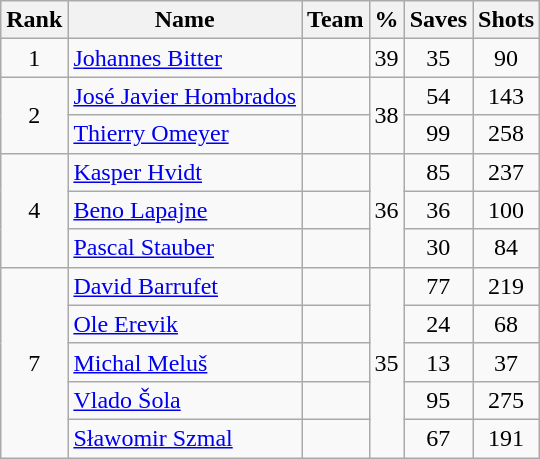<table class="wikitable sortable" style="text-align: center;">
<tr>
<th>Rank</th>
<th>Name</th>
<th>Team</th>
<th>%</th>
<th>Saves</th>
<th>Shots</th>
</tr>
<tr>
<td>1</td>
<td align=left><a href='#'>Johannes Bitter</a></td>
<td align=left></td>
<td>39</td>
<td>35</td>
<td>90</td>
</tr>
<tr>
<td rowspan=2>2</td>
<td align=left><a href='#'>José Javier Hombrados</a></td>
<td align=left></td>
<td rowspan=2>38</td>
<td>54</td>
<td>143</td>
</tr>
<tr>
<td align=left><a href='#'>Thierry Omeyer</a></td>
<td align=left></td>
<td>99</td>
<td>258</td>
</tr>
<tr>
<td rowspan=3>4</td>
<td align=left><a href='#'>Kasper Hvidt</a></td>
<td align=left></td>
<td rowspan=3>36</td>
<td>85</td>
<td>237</td>
</tr>
<tr>
<td align=left><a href='#'>Beno Lapajne</a></td>
<td align=left></td>
<td>36</td>
<td>100</td>
</tr>
<tr>
<td align=left><a href='#'>Pascal Stauber</a></td>
<td align=left></td>
<td>30</td>
<td>84</td>
</tr>
<tr>
<td rowspan=5>7</td>
<td align=left><a href='#'>David Barrufet</a></td>
<td align=left></td>
<td rowspan=5>35</td>
<td>77</td>
<td>219</td>
</tr>
<tr>
<td align=left><a href='#'>Ole Erevik</a></td>
<td align=left></td>
<td>24</td>
<td>68</td>
</tr>
<tr>
<td align=left><a href='#'>Michal Meluš</a></td>
<td align=left></td>
<td>13</td>
<td>37</td>
</tr>
<tr>
<td align=left><a href='#'>Vlado Šola</a></td>
<td align=left></td>
<td>95</td>
<td>275</td>
</tr>
<tr>
<td align=left><a href='#'>Sławomir Szmal</a></td>
<td align=left></td>
<td>67</td>
<td>191</td>
</tr>
</table>
